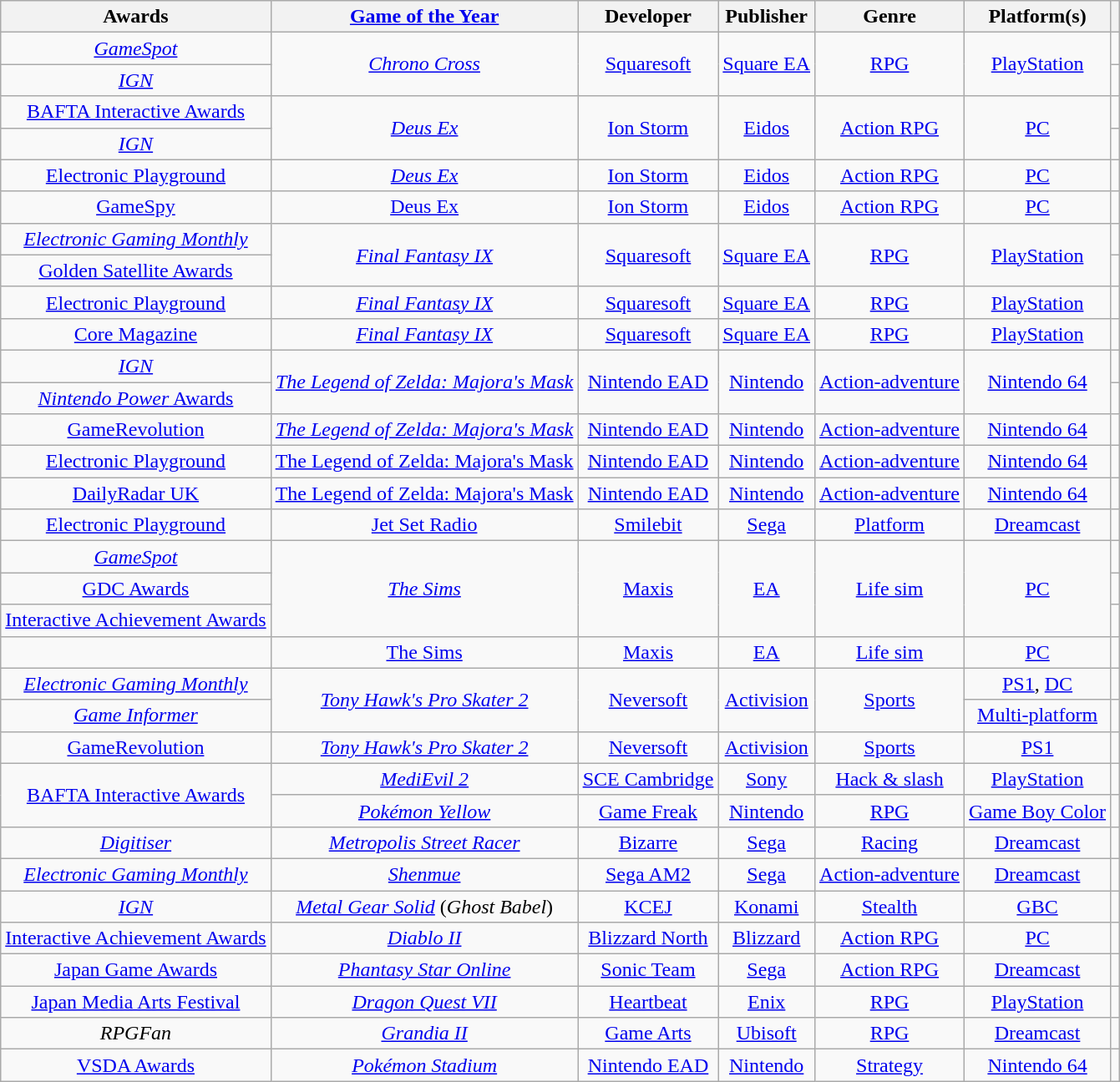<table class="wikitable sortable" style="text-align:center;">
<tr>
<th>Awards</th>
<th><a href='#'>Game of the Year</a></th>
<th>Developer</th>
<th>Publisher</th>
<th>Genre</th>
<th>Platform(s)</th>
<th class="unsortable"></th>
</tr>
<tr>
<td><em><a href='#'>GameSpot</a></em></td>
<td rowspan="2"><em><a href='#'>Chrono Cross</a></em></td>
<td rowspan="2"><a href='#'>Squaresoft</a></td>
<td rowspan="2"><a href='#'>Square EA</a></td>
<td rowspan="2"><a href='#'>RPG</a></td>
<td rowspan="2"><a href='#'>PlayStation</a></td>
<td></td>
</tr>
<tr>
<td><em><a href='#'>IGN</a></em></td>
<td></td>
</tr>
<tr>
<td><a href='#'>BAFTA Interactive Awards</a></td>
<td rowspan="2"><em><a href='#'>Deus Ex</a></em></td>
<td rowspan="2"><a href='#'>Ion Storm</a></td>
<td rowspan="2"><a href='#'>Eidos</a></td>
<td rowspan="2"><a href='#'>Action RPG</a></td>
<td rowspan="2"><a href='#'>PC</a></td>
<td></td>
</tr>
<tr>
<td><em><a href='#'>IGN</a></em></td>
<td></td>
</tr>
<tr>
<td><a href='#'>Electronic Playground</a></td>
<td><em><a href='#'>Deus Ex</a></em></td>
<td><a href='#'>Ion Storm</a></td>
<td><a href='#'>Eidos</a></td>
<td><a href='#'>Action RPG</a></td>
<td><a href='#'>PC</a></td>
<td></td>
</tr>
<tr>
<td><a href='#'>GameSpy</a></td>
<td><a href='#'>Deus Ex</a></td>
<td><a href='#'>Ion Storm</a></td>
<td><a href='#'>Eidos</a></td>
<td><a href='#'>Action RPG</a></td>
<td><a href='#'>PC</a></td>
<td></td>
</tr>
<tr>
<td><em><a href='#'>Electronic Gaming Monthly</a></em></td>
<td rowspan="2"><em><a href='#'>Final Fantasy IX</a></em></td>
<td rowspan="2"><a href='#'>Squaresoft</a></td>
<td rowspan="2"><a href='#'>Square EA</a></td>
<td rowspan="2"><a href='#'>RPG</a></td>
<td rowspan="2"><a href='#'>PlayStation</a></td>
<td></td>
</tr>
<tr>
<td><a href='#'>Golden Satellite Awards</a></td>
<td></td>
</tr>
<tr>
<td><a href='#'>Electronic Playground</a></td>
<td><em><a href='#'>Final Fantasy IX</a></em></td>
<td><a href='#'>Squaresoft</a></td>
<td><a href='#'>Square EA</a></td>
<td><a href='#'>RPG</a></td>
<td><a href='#'>PlayStation</a></td>
<td></td>
</tr>
<tr>
<td><a href='#'>Core Magazine</a></td>
<td><em><a href='#'>Final Fantasy IX</a></em></td>
<td><a href='#'>Squaresoft</a></td>
<td><a href='#'>Square EA</a></td>
<td><a href='#'>RPG</a></td>
<td><a href='#'>PlayStation</a></td>
<td></td>
</tr>
<tr>
<td><em><a href='#'>IGN</a></em></td>
<td rowspan="2"><em><a href='#'>The Legend of Zelda: Majora's Mask</a></em></td>
<td rowspan="2"><a href='#'>Nintendo EAD</a></td>
<td rowspan="2"><a href='#'>Nintendo</a></td>
<td rowspan="2"><a href='#'>Action-adventure</a></td>
<td rowspan="2"><a href='#'>Nintendo 64</a></td>
<td></td>
</tr>
<tr>
<td><a href='#'><em>Nintendo Power</em> Awards</a></td>
<td></td>
</tr>
<tr>
<td><a href='#'>GameRevolution</a></td>
<td><em><a href='#'>The Legend of Zelda: Majora's Mask</a></em></td>
<td><a href='#'>Nintendo EAD</a></td>
<td><a href='#'>Nintendo</a></td>
<td><a href='#'>Action-adventure</a></td>
<td><a href='#'>Nintendo 64</a></td>
<td></td>
</tr>
<tr>
<td><a href='#'>Electronic Playground</a></td>
<td><a href='#'>The Legend of Zelda: Majora's Mask</a></td>
<td><a href='#'>Nintendo EAD</a></td>
<td><a href='#'>Nintendo</a></td>
<td><a href='#'>Action-adventure</a></td>
<td><a href='#'>Nintendo 64</a></td>
<td></td>
</tr>
<tr>
<td><a href='#'>DailyRadar UK</a></td>
<td><a href='#'>The Legend of Zelda: Majora's Mask</a></td>
<td><a href='#'>Nintendo EAD</a></td>
<td><a href='#'>Nintendo</a></td>
<td><a href='#'>Action-adventure</a></td>
<td><a href='#'>Nintendo 64</a></td>
<td></td>
</tr>
<tr>
<td><a href='#'>Electronic Playground</a></td>
<td><a href='#'>Jet Set Radio</a></td>
<td><a href='#'>Smilebit</a></td>
<td><a href='#'>Sega</a></td>
<td><a href='#'>Platform</a></td>
<td><a href='#'>Dreamcast</a></td>
<td></td>
</tr>
<tr>
<td><em><a href='#'>GameSpot</a></em></td>
<td rowspan="3"><em><a href='#'>The Sims</a></em></td>
<td rowspan="3"><a href='#'>Maxis</a></td>
<td rowspan="3"><a href='#'>EA</a></td>
<td rowspan="3"><a href='#'>Life sim</a></td>
<td rowspan="3"><a href='#'>PC</a></td>
<td></td>
</tr>
<tr>
<td><a href='#'>GDC Awards</a></td>
<td></td>
</tr>
<tr>
<td><a href='#'>Interactive Achievement Awards</a></td>
<td></td>
</tr>
<tr>
<td></td>
<td><a href='#'>The Sims</a></td>
<td><a href='#'>Maxis</a></td>
<td><a href='#'>EA</a></td>
<td><a href='#'>Life sim</a></td>
<td><a href='#'>PC</a></td>
<td></td>
</tr>
<tr>
<td><em><a href='#'>Electronic Gaming Monthly</a></em></td>
<td rowspan="2"><em><a href='#'>Tony Hawk's Pro Skater 2</a></em></td>
<td rowspan="2"><a href='#'>Neversoft</a></td>
<td rowspan="2"><a href='#'>Activision</a></td>
<td rowspan="2"><a href='#'>Sports</a></td>
<td><a href='#'>PS1</a>, <a href='#'>DC</a></td>
<td></td>
</tr>
<tr>
<td><em><a href='#'>Game Informer</a></em></td>
<td><a href='#'>Multi-platform</a></td>
<td></td>
</tr>
<tr>
<td><a href='#'>GameRevolution</a></td>
<td><em><a href='#'>Tony Hawk's Pro Skater 2</a></em></td>
<td><a href='#'>Neversoft</a></td>
<td><a href='#'>Activision</a></td>
<td><a href='#'>Sports</a></td>
<td><a href='#'>PS1</a></td>
<td></td>
</tr>
<tr>
<td rowspan="2"><a href='#'>BAFTA Interactive Awards</a></td>
<td><em><a href='#'>MediEvil 2</a></em></td>
<td><a href='#'>SCE Cambridge</a></td>
<td><a href='#'>Sony</a></td>
<td><a href='#'>Hack & slash</a></td>
<td><a href='#'>PlayStation</a></td>
<td></td>
</tr>
<tr>
<td><em><a href='#'>Pokémon Yellow</a></em></td>
<td><a href='#'>Game Freak</a></td>
<td><a href='#'>Nintendo</a></td>
<td><a href='#'>RPG</a></td>
<td><a href='#'>Game Boy Color</a></td>
<td></td>
</tr>
<tr>
<td><em><a href='#'>Digitiser</a></em></td>
<td><em><a href='#'>Metropolis Street Racer</a></em></td>
<td><a href='#'>Bizarre</a></td>
<td><a href='#'>Sega</a></td>
<td><a href='#'>Racing</a></td>
<td><a href='#'>Dreamcast</a></td>
<td></td>
</tr>
<tr>
<td><em><a href='#'>Electronic Gaming Monthly</a></em></td>
<td><a href='#'><em>Shenmue</em></a></td>
<td><a href='#'>Sega AM2</a></td>
<td><a href='#'>Sega</a></td>
<td><a href='#'>Action-adventure</a></td>
<td><a href='#'>Dreamcast</a></td>
<td></td>
</tr>
<tr>
<td><em><a href='#'>IGN</a></em></td>
<td><em><a href='#'>Metal Gear Solid</a></em> (<em>Ghost Babel</em>)</td>
<td><a href='#'>KCEJ</a></td>
<td><a href='#'>Konami</a></td>
<td><a href='#'>Stealth</a></td>
<td><a href='#'>GBC</a></td>
<td></td>
</tr>
<tr>
<td><a href='#'>Interactive Achievement Awards</a></td>
<td><em><a href='#'>Diablo II</a></em></td>
<td><a href='#'>Blizzard North</a></td>
<td><a href='#'>Blizzard</a></td>
<td><a href='#'>Action RPG</a></td>
<td><a href='#'>PC</a></td>
<td></td>
</tr>
<tr>
<td><a href='#'>Japan Game Awards</a></td>
<td><em><a href='#'>Phantasy Star Online</a></em></td>
<td><a href='#'>Sonic Team</a></td>
<td><a href='#'>Sega</a></td>
<td><a href='#'>Action RPG</a></td>
<td><a href='#'>Dreamcast</a></td>
<td></td>
</tr>
<tr>
<td><a href='#'>Japan Media Arts Festival</a></td>
<td><em><a href='#'>Dragon Quest VII</a></em></td>
<td><a href='#'>Heartbeat</a></td>
<td><a href='#'>Enix</a></td>
<td><a href='#'>RPG</a></td>
<td><a href='#'>PlayStation</a></td>
<td></td>
</tr>
<tr>
<td><em>RPGFan</em></td>
<td><em><a href='#'>Grandia II</a></em></td>
<td><a href='#'>Game Arts</a></td>
<td><a href='#'>Ubisoft</a></td>
<td><a href='#'>RPG</a></td>
<td><a href='#'>Dreamcast</a></td>
<td></td>
</tr>
<tr>
<td><a href='#'>VSDA Awards</a></td>
<td><em><a href='#'>Pokémon Stadium</a></em></td>
<td><a href='#'>Nintendo EAD</a></td>
<td><a href='#'>Nintendo</a></td>
<td><a href='#'>Strategy</a></td>
<td><a href='#'>Nintendo 64</a></td>
<td></td>
</tr>
</table>
